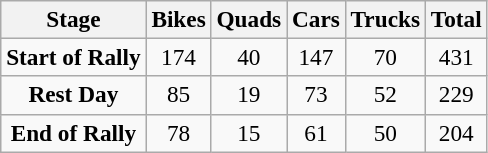<table class="wikitable" style="font-size:97%; width=15%; text-align:center">
<tr>
<th>Stage</th>
<th>Bikes</th>
<th>Quads</th>
<th>Cars</th>
<th>Trucks</th>
<th>Total</th>
</tr>
<tr>
<td><strong>Start of Rally</strong></td>
<td>174</td>
<td>40</td>
<td>147</td>
<td>70</td>
<td>431</td>
</tr>
<tr>
<td><strong>Rest Day</strong></td>
<td>85</td>
<td>19</td>
<td>73</td>
<td>52</td>
<td>229</td>
</tr>
<tr>
<td><strong>End of Rally</strong></td>
<td>78</td>
<td>15</td>
<td>61</td>
<td>50</td>
<td>204</td>
</tr>
</table>
